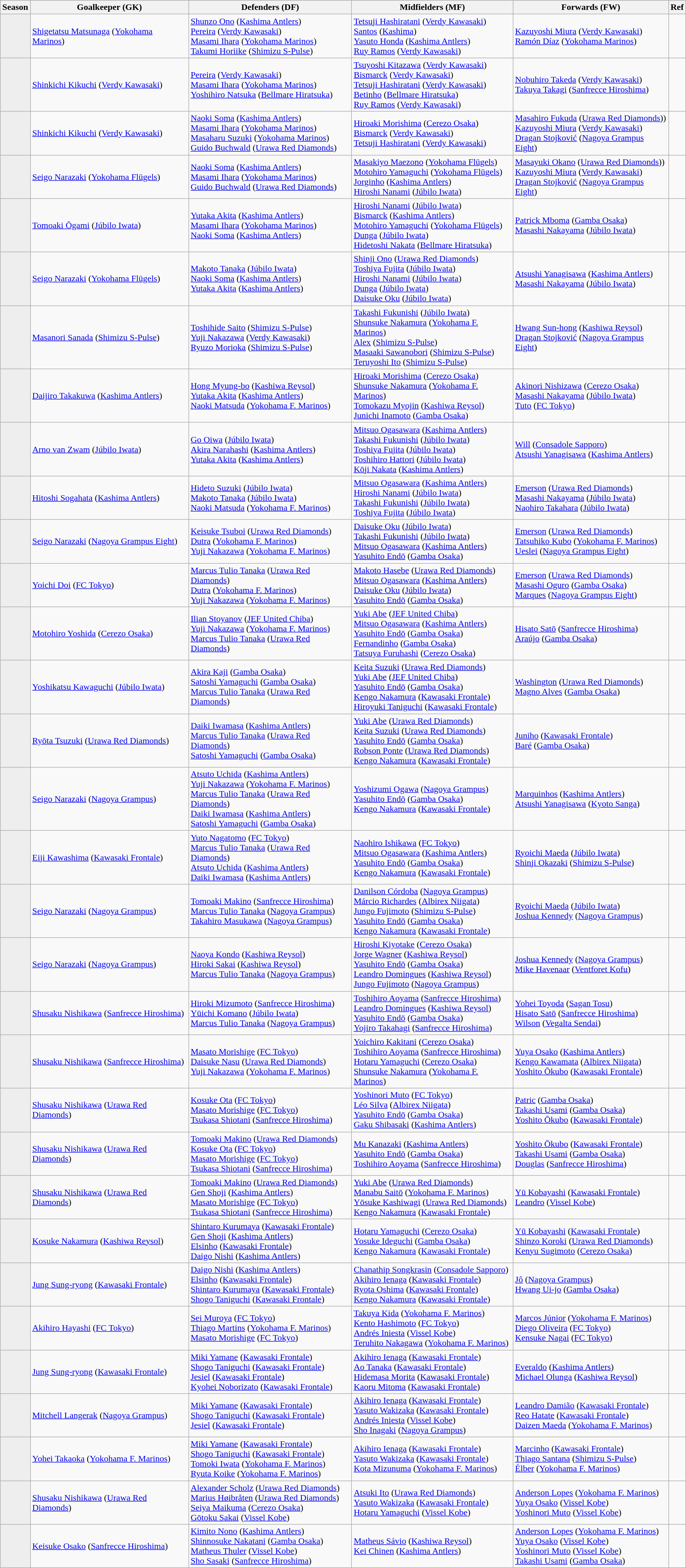<table class="wikitable" style="text-align:left; font-size:100%;">
<tr style="background:#cccccc;">
<th>Season</th>
<th>Goalkeeper (GK)</th>
<th>Defenders (DF)</th>
<th>Midfielders (MF)</th>
<th>Forwards (FW)</th>
<th>Ref</th>
</tr>
<tr>
<td style="background:#eeeeee"></td>
<td> <a href='#'>Shigetatsu Matsunaga</a> (<a href='#'>Yokohama Marinos</a>)</td>
<td> <a href='#'>Shunzo Ono</a> (<a href='#'>Kashima Antlers</a>)<br> <a href='#'>Pereira</a> (<a href='#'>Verdy Kawasaki</a>)<br> <a href='#'>Masami Ihara</a> (<a href='#'>Yokohama Marinos</a>)<br> <a href='#'>Takumi Horiike</a> (<a href='#'>Shimizu S-Pulse</a>)</td>
<td> <a href='#'>Tetsuji Hashiratani</a> (<a href='#'>Verdy Kawasaki</a>)<br> <a href='#'>Santos</a> (<a href='#'>Kashima</a>)<br> <a href='#'>Yasuto Honda</a> (<a href='#'>Kashima Antlers</a>)<br> <a href='#'>Ruy Ramos</a> (<a href='#'>Verdy Kawasaki</a>)</td>
<td> <a href='#'>Kazuyoshi Miura</a> (<a href='#'>Verdy Kawasaki</a>)<br> <a href='#'>Ramón Díaz</a> (<a href='#'>Yokohama Marinos</a>)</td>
<td></td>
</tr>
<tr>
<td style="background:#eeeeee"></td>
<td> <a href='#'>Shinkichi Kikuchi</a> (<a href='#'>Verdy Kawasaki</a>)</td>
<td> <a href='#'>Pereira</a> (<a href='#'>Verdy Kawasaki</a>) <br>  <a href='#'>Masami Ihara</a> (<a href='#'>Yokohama Marinos</a>) <br> <a href='#'>Yoshihiro Natsuka</a> (<a href='#'>Bellmare Hiratsuka</a>)</td>
<td> <a href='#'>Tsuyoshi Kitazawa</a> (<a href='#'>Verdy Kawasaki</a>) <br>  <a href='#'>Bismarck</a> (<a href='#'>Verdy Kawasaki</a>) <br>  <a href='#'>Tetsuji Hashiratani</a> (<a href='#'>Verdy Kawasaki</a>) <br>  <a href='#'>Betinho</a> (<a href='#'>Bellmare Hiratsuka</a>) <br>  <a href='#'>Ruy Ramos</a> (<a href='#'>Verdy Kawasaki</a>)</td>
<td> <a href='#'>Nobuhiro Takeda</a> (<a href='#'>Verdy Kawasaki</a>) <br>  <a href='#'>Takuya Takagi</a> (<a href='#'>Sanfrecce Hiroshima</a>)</td>
<td></td>
</tr>
<tr>
<td style="background:#eeeeee"></td>
<td> <a href='#'>Shinkichi Kikuchi</a> (<a href='#'>Verdy Kawasaki</a>)</td>
<td> <a href='#'>Naoki Soma</a> (<a href='#'>Kashima Antlers</a>)<br>  <a href='#'>Masami Ihara</a> (<a href='#'>Yokohama Marinos</a>) <br>  <a href='#'>Masaharu Suzuki</a> (<a href='#'>Yokohama Marinos</a>)<br>  <a href='#'>Guido Buchwald</a> (<a href='#'>Urawa Red Diamonds</a>)</td>
<td> <a href='#'>Hiroaki Morishima</a> (<a href='#'>Cerezo Osaka</a>) <br>  <a href='#'>Bismarck</a> (<a href='#'>Verdy Kawasaki</a>) <br>  <a href='#'>Tetsuji Hashiratani</a> (<a href='#'>Verdy Kawasaki</a>)</td>
<td> <a href='#'>Masahiro Fukuda</a> (<a href='#'>Urawa Red Diamonds</a>))<br>  <a href='#'>Kazuyoshi Miura</a> (<a href='#'>Verdy Kawasaki</a>) <br>  <a href='#'>Dragan Stojković</a> (<a href='#'>Nagoya Grampus Eight</a>)</td>
<td></td>
</tr>
<tr>
<td style="background:#eeeeee"></td>
<td> <a href='#'>Seigo Narazaki</a> (<a href='#'>Yokohama Flügels</a>)</td>
<td> <a href='#'>Naoki Soma</a> (<a href='#'>Kashima Antlers</a>)<br>  <a href='#'>Masami Ihara</a> (<a href='#'>Yokohama Marinos</a>) <br>  <a href='#'>Guido Buchwald</a> (<a href='#'>Urawa Red Diamonds</a>)</td>
<td> <a href='#'>Masakiyo Maezono</a> (<a href='#'>Yokohama Flügels</a>) <br>  <a href='#'>Motohiro Yamaguchi</a> (<a href='#'>Yokohama Flügels</a>) <br>  <a href='#'>Jorginho</a> (<a href='#'>Kashima Antlers</a>) <br>  <a href='#'>Hiroshi Nanami</a> (<a href='#'>Júbilo Iwata</a>)</td>
<td> <a href='#'>Masayuki Okano</a> (<a href='#'>Urawa Red Diamonds</a>)) <br>  <a href='#'>Kazuyoshi Miura</a> (<a href='#'>Verdy Kawasaki</a>) <br>  <a href='#'>Dragan Stojković</a> (<a href='#'>Nagoya Grampus Eight</a>)</td>
<td></td>
</tr>
<tr>
<td style="background:#eeeeee"></td>
<td> <a href='#'>Tomoaki Ōgami</a> (<a href='#'>Júbilo Iwata</a>)</td>
<td> <a href='#'>Yutaka Akita</a> (<a href='#'>Kashima Antlers</a>) <br>  <a href='#'>Masami Ihara</a> (<a href='#'>Yokohama Marinos</a>) <br>  <a href='#'>Naoki Soma</a> (<a href='#'>Kashima Antlers</a>)</td>
<td> <a href='#'>Hiroshi Nanami</a> (<a href='#'>Júbilo Iwata</a>) <br>  <a href='#'>Bismarck</a> (<a href='#'>Kashima Antlers</a>) <br>  <a href='#'>Motohiro Yamaguchi</a> (<a href='#'>Yokohama Flügels</a>) <br>  <a href='#'>Dunga</a> (<a href='#'>Júbilo Iwata</a>) <br>  <a href='#'>Hidetoshi Nakata</a> (<a href='#'>Bellmare Hiratsuka</a>)</td>
<td> <a href='#'>Patrick Mboma</a> (<a href='#'>Gamba Osaka</a>) <br>  <a href='#'>Masashi Nakayama</a> (<a href='#'>Júbilo Iwata</a>)</td>
<td></td>
</tr>
<tr>
<td style="background:#eeeeee"></td>
<td> <a href='#'>Seigo Narazaki</a> (<a href='#'>Yokohama Flügels</a>)</td>
<td> <a href='#'>Makoto Tanaka</a> (<a href='#'>Júbilo Iwata</a>) <br>  <a href='#'>Naoki Soma</a> (<a href='#'>Kashima Antlers</a>) <br>  <a href='#'>Yutaka Akita</a> (<a href='#'>Kashima Antlers</a>)</td>
<td> <a href='#'>Shinji Ono</a> (<a href='#'>Urawa Red Diamonds</a>) <br> <a href='#'>Toshiya Fujita</a> (<a href='#'>Júbilo Iwata</a>) <br>  <a href='#'>Hiroshi Nanami</a> (<a href='#'>Júbilo Iwata</a>) <br>  <a href='#'>Dunga</a> (<a href='#'>Júbilo Iwata</a>) <br>  <a href='#'>Daisuke Oku</a> (<a href='#'>Júbilo Iwata</a>)</td>
<td> <a href='#'>Atsushi Yanagisawa</a> (<a href='#'>Kashima Antlers</a>) <br>  <a href='#'>Masashi Nakayama</a> (<a href='#'>Júbilo Iwata</a>)</td>
<td></td>
</tr>
<tr>
<td style="background:#eeeeee"></td>
<td> <a href='#'>Masanori Sanada</a> (<a href='#'>Shimizu S-Pulse</a>)</td>
<td> <a href='#'>Toshihide Saito</a> (<a href='#'>Shimizu S-Pulse</a>) <br>  <a href='#'>Yuji Nakazawa</a> (<a href='#'>Verdy Kawasaki</a>) <br>  <a href='#'>Ryuzo Morioka</a> (<a href='#'>Shimizu S-Pulse</a>)</td>
<td> <a href='#'>Takashi Fukunishi</a> (<a href='#'>Júbilo Iwata</a>) <br>  <a href='#'>Shunsuke Nakamura</a> (<a href='#'>Yokohama F. Marinos</a>) <br>  <a href='#'>Alex</a> (<a href='#'>Shimizu S-Pulse</a>) <br>  <a href='#'>Masaaki Sawanobori</a> (<a href='#'>Shimizu S-Pulse</a>) <br>  <a href='#'>Teruyoshi Ito</a> (<a href='#'>Shimizu S-Pulse</a>)</td>
<td> <a href='#'>Hwang Sun-hong</a> (<a href='#'>Kashiwa Reysol</a>) <br>  <a href='#'>Dragan Stojković</a> (<a href='#'>Nagoya Grampus Eight</a>)</td>
<td></td>
</tr>
<tr>
<td style="background:#eeeeee"></td>
<td> <a href='#'>Daijiro Takakuwa</a> (<a href='#'>Kashima Antlers</a>)</td>
<td> <a href='#'>Hong Myung-bo</a> (<a href='#'>Kashiwa Reysol</a>) <br>  <a href='#'>Yutaka Akita</a> (<a href='#'>Kashima Antlers</a>) <br>  <a href='#'>Naoki Matsuda</a> (<a href='#'>Yokohama F. Marinos</a>)</td>
<td> <a href='#'>Hiroaki Morishima</a> (<a href='#'>Cerezo Osaka</a>) <br>  <a href='#'>Shunsuke Nakamura</a> (<a href='#'>Yokohama F. Marinos</a>) <br>  <a href='#'>Tomokazu Myojin</a> (<a href='#'>Kashiwa Reysol</a>) <br>  <a href='#'>Junichi Inamoto</a> (<a href='#'>Gamba Osaka</a>)</td>
<td> <a href='#'>Akinori Nishizawa</a> (<a href='#'>Cerezo Osaka</a>) <br>  <a href='#'>Masashi Nakayama</a> (<a href='#'>Júbilo Iwata</a>) <br>  <a href='#'>Tuto</a> (<a href='#'>FC Tokyo</a>)</td>
<td></td>
</tr>
<tr>
<td style="background:#eeeeee"></td>
<td> <a href='#'>Arno van Zwam</a> (<a href='#'>Júbilo Iwata</a>)</td>
<td> <a href='#'>Go Oiwa</a> (<a href='#'>Júbilo Iwata</a>) <br>  <a href='#'>Akira Narahashi</a> (<a href='#'>Kashima Antlers</a>) <br>  <a href='#'>Yutaka Akita</a> (<a href='#'>Kashima Antlers</a>)</td>
<td> <a href='#'>Mitsuo Ogasawara</a> (<a href='#'>Kashima Antlers</a>) <br>  <a href='#'>Takashi Fukunishi</a> (<a href='#'>Júbilo Iwata</a>) <br>  <a href='#'>Toshiya Fujita</a> (<a href='#'>Júbilo Iwata</a>) <br>  <a href='#'>Toshihiro Hattori</a> (<a href='#'>Júbilo Iwata</a>) <br>  <a href='#'>Kōji Nakata</a> (<a href='#'>Kashima Antlers</a>)</td>
<td> <a href='#'>Will</a> (<a href='#'>Consadole Sapporo</a>) <br>  <a href='#'>Atsushi Yanagisawa</a> (<a href='#'>Kashima Antlers</a>)</td>
<td></td>
</tr>
<tr>
<td style="background:#eeeeee"></td>
<td> <a href='#'>Hitoshi Sogahata</a> (<a href='#'>Kashima Antlers</a>)</td>
<td> <a href='#'>Hideto Suzuki</a> (<a href='#'>Júbilo Iwata</a>)<br>  <a href='#'>Makoto Tanaka</a> (<a href='#'>Júbilo Iwata</a>) <br>  <a href='#'>Naoki Matsuda</a> (<a href='#'>Yokohama F. Marinos</a>)</td>
<td> <a href='#'>Mitsuo Ogasawara</a> (<a href='#'>Kashima Antlers</a>) <br>  <a href='#'>Hiroshi Nanami</a> (<a href='#'>Júbilo Iwata</a>) <br>  <a href='#'>Takashi Fukunishi</a> (<a href='#'>Júbilo Iwata</a>) <br>  <a href='#'>Toshiya Fujita</a> (<a href='#'>Júbilo Iwata</a>)</td>
<td> <a href='#'>Emerson</a> (<a href='#'>Urawa Red Diamonds</a>) <br>  <a href='#'>Masashi Nakayama</a> (<a href='#'>Júbilo Iwata</a>) <br>  <a href='#'>Naohiro Takahara</a> (<a href='#'>Júbilo Iwata</a>)</td>
<td></td>
</tr>
<tr>
<td style="background:#eeeeee"></td>
<td> <a href='#'>Seigo Narazaki</a> (<a href='#'>Nagoya Grampus Eight</a>)</td>
<td> <a href='#'>Keisuke Tsuboi</a> (<a href='#'>Urawa Red Diamonds</a>) <br>  <a href='#'>Dutra</a> (<a href='#'>Yokohama F. Marinos</a>) <br>  <a href='#'>Yuji Nakazawa</a> (<a href='#'>Yokohama F. Marinos</a>)</td>
<td> <a href='#'>Daisuke Oku</a> (<a href='#'>Júbilo Iwata</a>) <br>  <a href='#'>Takashi Fukunishi</a> (<a href='#'>Júbilo Iwata</a>) <br>  <a href='#'>Mitsuo Ogasawara</a> (<a href='#'>Kashima Antlers</a>) <br>  <a href='#'>Yasuhito Endō</a> (<a href='#'>Gamba Osaka</a>)</td>
<td> <a href='#'>Emerson</a> (<a href='#'>Urawa Red Diamonds</a>) <br>  <a href='#'>Tatsuhiko Kubo</a> (<a href='#'>Yokohama F. Marinos</a>) <br>  <a href='#'>Ueslei</a> (<a href='#'>Nagoya Grampus Eight</a>)</td>
<td></td>
</tr>
<tr>
<td style="background:#eeeeee"></td>
<td> <a href='#'>Yoichi Doi</a> (<a href='#'>FC Tokyo</a>)</td>
<td> <a href='#'>Marcus Tulio Tanaka</a> (<a href='#'>Urawa Red Diamonds</a>) <br>  <a href='#'>Dutra</a> (<a href='#'>Yokohama F. Marinos</a>) <br>  <a href='#'>Yuji Nakazawa</a> (<a href='#'>Yokohama F. Marinos</a>)</td>
<td> <a href='#'>Makoto Hasebe</a> (<a href='#'>Urawa Red Diamonds</a>) <br>  <a href='#'>Mitsuo Ogasawara</a> (<a href='#'>Kashima Antlers</a>) <br>  <a href='#'>Daisuke Oku</a> (<a href='#'>Júbilo Iwata</a>) <br>  <a href='#'>Yasuhito Endō</a> (<a href='#'>Gamba Osaka</a>)</td>
<td> <a href='#'>Emerson</a> (<a href='#'>Urawa Red Diamonds</a>) <br>  <a href='#'>Masashi Oguro</a> (<a href='#'>Gamba Osaka</a>)<br>  <a href='#'>Marques</a> (<a href='#'>Nagoya Grampus Eight</a>)</td>
<td></td>
</tr>
<tr>
<td style="background:#eeeeee"></td>
<td> <a href='#'>Motohiro Yoshida</a> (<a href='#'>Cerezo Osaka</a>)</td>
<td> <a href='#'>Ilian Stoyanov</a> (<a href='#'>JEF United Chiba</a>) <br>  <a href='#'>Yuji Nakazawa</a> (<a href='#'>Yokohama F. Marinos</a>) <br>  <a href='#'>Marcus Tulio Tanaka</a> (<a href='#'>Urawa Red Diamonds</a>)</td>
<td> <a href='#'>Yuki Abe</a> (<a href='#'>JEF United Chiba</a>) <br>  <a href='#'>Mitsuo Ogasawara</a> (<a href='#'>Kashima Antlers</a>) <br>  <a href='#'>Yasuhito Endō</a> (<a href='#'>Gamba Osaka</a>) <br>  <a href='#'>Fernandinho</a> (<a href='#'>Gamba Osaka</a>) <br>  <a href='#'>Tatsuya Furuhashi</a> (<a href='#'>Cerezo Osaka</a>)</td>
<td> <a href='#'>Hisato Satō</a> (<a href='#'>Sanfrecce Hiroshima</a>) <br>  <a href='#'>Araújo</a> (<a href='#'>Gamba Osaka</a>)</td>
<td></td>
</tr>
<tr>
<td style="background:#eeeeee"></td>
<td> <a href='#'>Yoshikatsu Kawaguchi</a> (<a href='#'>Júbilo Iwata</a>)</td>
<td> <a href='#'>Akira Kaji</a> (<a href='#'>Gamba Osaka</a>) <br>  <a href='#'>Satoshi Yamaguchi</a> (<a href='#'>Gamba Osaka</a>) <br>  <a href='#'>Marcus Tulio Tanaka</a> (<a href='#'>Urawa Red Diamonds</a>)</td>
<td> <a href='#'>Keita Suzuki</a> (<a href='#'>Urawa Red Diamonds</a>) <br>  <a href='#'>Yuki Abe</a> (<a href='#'>JEF United Chiba</a>) <br>  <a href='#'>Yasuhito Endō</a> (<a href='#'>Gamba Osaka</a>) <br>  <a href='#'>Kengo Nakamura</a> (<a href='#'>Kawasaki Frontale</a>) <br>  <a href='#'>Hiroyuki Taniguchi</a> (<a href='#'>Kawasaki Frontale</a>)</td>
<td> <a href='#'>Washington</a> (<a href='#'>Urawa Red Diamonds</a>) <br>  <a href='#'>Magno Alves</a> (<a href='#'>Gamba Osaka</a>)</td>
<td></td>
</tr>
<tr>
<td style="background:#eeeeee"></td>
<td> <a href='#'>Ryōta Tsuzuki</a> (<a href='#'>Urawa Red Diamonds</a>)</td>
<td> <a href='#'>Daiki Iwamasa</a> (<a href='#'>Kashima Antlers</a>) <br>  <a href='#'>Marcus Tulio Tanaka</a> (<a href='#'>Urawa Red Diamonds</a>) <br>  <a href='#'>Satoshi Yamaguchi</a> (<a href='#'>Gamba Osaka</a>)</td>
<td> <a href='#'>Yuki Abe</a> (<a href='#'>Urawa Red Diamonds</a>) <br>  <a href='#'>Keita Suzuki</a> (<a href='#'>Urawa Red Diamonds</a>) <br>  <a href='#'>Yasuhito Endō</a> (<a href='#'>Gamba Osaka</a>) <br>  <a href='#'>Robson Ponte</a> (<a href='#'>Urawa Red Diamonds</a>)<br>  <a href='#'>Kengo Nakamura</a> (<a href='#'>Kawasaki Frontale</a>)</td>
<td> <a href='#'>Juniho</a> (<a href='#'>Kawasaki Frontale</a>) <br>  <a href='#'>Baré</a> (<a href='#'>Gamba Osaka</a>)</td>
<td></td>
</tr>
<tr>
<td style="background:#eeeeee"></td>
<td> <a href='#'>Seigo Narazaki</a> (<a href='#'>Nagoya Grampus</a>)</td>
<td> <a href='#'>Atsuto Uchida</a> (<a href='#'>Kashima Antlers</a>) <br>  <a href='#'>Yuji Nakazawa</a> (<a href='#'>Yokohama F. Marinos</a>) <br>  <a href='#'>Marcus Tulio Tanaka</a> (<a href='#'>Urawa Red Diamonds</a>) <br>  <a href='#'>Daiki Iwamasa</a> (<a href='#'>Kashima Antlers</a>) <br>  <a href='#'>Satoshi Yamaguchi</a> (<a href='#'>Gamba Osaka</a>)</td>
<td> <a href='#'>Yoshizumi Ogawa</a> (<a href='#'>Nagoya Grampus</a>) <br>  <a href='#'>Yasuhito Endō</a> (<a href='#'>Gamba Osaka</a>) <br>  <a href='#'>Kengo Nakamura</a> (<a href='#'>Kawasaki Frontale</a>)</td>
<td> <a href='#'>Marquinhos</a> (<a href='#'>Kashima Antlers</a>) <br>  <a href='#'>Atsushi Yanagisawa</a> (<a href='#'>Kyoto Sanga</a>)</td>
<td></td>
</tr>
<tr>
<td style="background:#eeeeee"></td>
<td> <a href='#'>Eiji Kawashima</a> (<a href='#'>Kawasaki Frontale</a>)</td>
<td> <a href='#'>Yuto Nagatomo</a> (<a href='#'>FC Tokyo</a>) <br>  <a href='#'>Marcus Tulio Tanaka</a> (<a href='#'>Urawa Red Diamonds</a>) <br>  <a href='#'>Atsuto Uchida</a> (<a href='#'>Kashima Antlers</a>) <br>  <a href='#'>Daiki Iwamasa</a> (<a href='#'>Kashima Antlers</a>)</td>
<td> <a href='#'>Naohiro Ishikawa</a> (<a href='#'>FC Tokyo</a>) <br>  <a href='#'>Mitsuo Ogasawara</a> (<a href='#'>Kashima Antlers</a>) <br>  <a href='#'>Yasuhito Endō</a> (<a href='#'>Gamba Osaka</a>) <br>  <a href='#'>Kengo Nakamura</a> (<a href='#'>Kawasaki Frontale</a>)</td>
<td> <a href='#'>Ryoichi Maeda</a> (<a href='#'>Júbilo Iwata</a>) <br>  <a href='#'>Shinji Okazaki</a> (<a href='#'>Shimizu S-Pulse</a>)</td>
<td></td>
</tr>
<tr>
<td style="background:#eeeeee"></td>
<td> <a href='#'>Seigo Narazaki</a> (<a href='#'>Nagoya Grampus</a>)</td>
<td> <a href='#'>Tomoaki Makino</a> (<a href='#'>Sanfrecce Hiroshima</a>) <br>  <a href='#'>Marcus Tulio Tanaka</a> (<a href='#'>Nagoya Grampus</a>) <br>  <a href='#'>Takahiro Masukawa</a> (<a href='#'>Nagoya Grampus</a>)</td>
<td> <a href='#'>Danilson Córdoba</a> (<a href='#'>Nagoya Grampus</a>) <br>  <a href='#'>Márcio Richardes</a> (<a href='#'>Albirex Niigata</a>) <br>  <a href='#'>Jungo Fujimoto</a> (<a href='#'>Shimizu S-Pulse</a>)  <br>  <a href='#'>Yasuhito Endō</a> (<a href='#'>Gamba Osaka</a>) <br>  <a href='#'>Kengo Nakamura</a> (<a href='#'>Kawasaki Frontale</a>)</td>
<td> <a href='#'>Ryoichi Maeda</a> (<a href='#'>Júbilo Iwata</a>) <br>  <a href='#'>Joshua Kennedy</a> (<a href='#'>Nagoya Grampus</a>)</td>
<td></td>
</tr>
<tr>
<td style="background:#eeeeee"></td>
<td> <a href='#'>Seigo Narazaki</a> (<a href='#'>Nagoya Grampus</a>)</td>
<td> <a href='#'>Naoya Kondo</a> (<a href='#'>Kashiwa Reysol</a>) <br>  <a href='#'>Hiroki Sakai</a> (<a href='#'>Kashiwa Reysol</a>) <br>  <a href='#'>Marcus Tulio Tanaka</a> (<a href='#'>Nagoya Grampus</a>)</td>
<td> <a href='#'>Hiroshi Kiyotake</a> (<a href='#'>Cerezo Osaka</a>) <br>  <a href='#'>Jorge Wagner</a> (<a href='#'>Kashiwa Reysol</a>) <br>  <a href='#'>Yasuhito Endō</a> (<a href='#'>Gamba Osaka</a>) <br>  <a href='#'>Leandro Domingues</a> (<a href='#'>Kashiwa Reysol</a>) <br>  <a href='#'>Jungo Fujimoto</a> (<a href='#'>Nagoya Grampus</a>)</td>
<td> <a href='#'>Joshua Kennedy</a> (<a href='#'>Nagoya Grampus</a>) <br>  <a href='#'>Mike Havenaar</a> (<a href='#'>Ventforet Kofu</a>)</td>
<td></td>
</tr>
<tr>
<td style="background:#eeeeee"></td>
<td> <a href='#'>Shusaku Nishikawa</a> (<a href='#'>Sanfrecce Hiroshima</a>)</td>
<td> <a href='#'>Hiroki Mizumoto</a> (<a href='#'>Sanfrecce Hiroshima</a>) <br>  <a href='#'>Yūichi Komano</a> (<a href='#'>Júbilo Iwata</a>) <br>  <a href='#'>Marcus Tulio Tanaka</a> (<a href='#'>Nagoya Grampus</a>)</td>
<td> <a href='#'>Toshihiro Aoyama</a> (<a href='#'>Sanfrecce Hiroshima</a>) <br>  <a href='#'>Leandro Domingues</a> (<a href='#'>Kashiwa Reysol</a>) <br>  <a href='#'>Yasuhito Endō</a> (<a href='#'>Gamba Osaka</a>) <br>  <a href='#'>Yojiro Takahagi</a> (<a href='#'>Sanfrecce Hiroshima</a>)</td>
<td> <a href='#'>Yohei Toyoda</a> (<a href='#'>Sagan Tosu</a>) <br>  <a href='#'>Hisato Satō</a> (<a href='#'>Sanfrecce Hiroshima</a>) <br>  <a href='#'>Wilson</a> (<a href='#'>Vegalta Sendai</a>)</td>
<td></td>
</tr>
<tr>
<td style="background:#eeeeee"></td>
<td> <a href='#'>Shusaku Nishikawa</a> (<a href='#'>Sanfrecce Hiroshima</a>)</td>
<td> <a href='#'>Masato Morishige</a> (<a href='#'>FC Tokyo</a>) <br>  <a href='#'>Daisuke Nasu</a> (<a href='#'>Urawa Red Diamonds</a>) <br>  <a href='#'>Yuji Nakazawa</a> (<a href='#'>Yokohama F. Marinos</a>)</td>
<td> <a href='#'>Yoichiro Kakitani</a> (<a href='#'>Cerezo Osaka</a>) <br>  <a href='#'>Toshihiro Aoyama</a> (<a href='#'>Sanfrecce Hiroshima</a>) <br>  <a href='#'>Hotaru Yamaguchi</a> (<a href='#'>Cerezo Osaka</a>) <br>  <a href='#'>Shunsuke Nakamura</a> (<a href='#'>Yokohama F. Marinos</a>)</td>
<td> <a href='#'>Yuya Osako</a> (<a href='#'>Kashima Antlers</a>) <br>  <a href='#'>Kengo Kawamata</a> (<a href='#'>Albirex Niigata</a>) <br>  <a href='#'>Yoshito Ōkubo</a> (<a href='#'>Kawasaki Frontale</a>)</td>
<td></td>
</tr>
<tr>
<td style="background:#eeeeee"></td>
<td> <a href='#'>Shusaku Nishikawa</a> (<a href='#'>Urawa Red Diamonds</a>)</td>
<td> <a href='#'>Kosuke Ota</a> (<a href='#'>FC Tokyo</a>) <br>  <a href='#'>Masato Morishige</a> (<a href='#'>FC Tokyo</a>) <br>  <a href='#'>Tsukasa Shiotani</a> (<a href='#'>Sanfrecce Hiroshima</a>)</td>
<td> <a href='#'>Yoshinori Muto</a> (<a href='#'>FC Tokyo</a>) <br>  <a href='#'>Léo Silva</a> (<a href='#'>Albirex Niigata</a>) <br>  <a href='#'>Yasuhito Endō</a> (<a href='#'>Gamba Osaka</a>) <br>  <a href='#'>Gaku Shibasaki</a> (<a href='#'>Kashima Antlers</a>)</td>
<td> <a href='#'>Patric</a> (<a href='#'>Gamba Osaka</a>) <br>  <a href='#'>Takashi Usami</a> (<a href='#'>Gamba Osaka</a>) <br>  <a href='#'>Yoshito Ōkubo</a> (<a href='#'>Kawasaki Frontale</a>)</td>
<td></td>
</tr>
<tr>
<td style="background:#eeeeee"></td>
<td> <a href='#'>Shusaku Nishikawa</a> (<a href='#'>Urawa Red Diamonds</a>)</td>
<td> <a href='#'>Tomoaki Makino</a> (<a href='#'>Urawa Red Diamonds</a>) <br>  <a href='#'>Kosuke Ota</a> (<a href='#'>FC Tokyo</a>) <br>  <a href='#'>Masato Morishige</a> (<a href='#'>FC Tokyo</a>) <br>  <a href='#'>Tsukasa Shiotani</a> (<a href='#'>Sanfrecce Hiroshima</a>)</td>
<td> <a href='#'>Mu Kanazaki</a> (<a href='#'>Kashima Antlers</a>) <br>  <a href='#'>Yasuhito Endō</a> (<a href='#'>Gamba Osaka</a>) <br>  <a href='#'>Toshihiro Aoyama</a> (<a href='#'>Sanfrecce Hiroshima</a>)</td>
<td> <a href='#'>Yoshito Ōkubo</a> (<a href='#'>Kawasaki Frontale</a>) <br>  <a href='#'>Takashi Usami</a> (<a href='#'>Gamba Osaka</a>) <br>  <a href='#'>Douglas</a> (<a href='#'>Sanfrecce Hiroshima</a>)</td>
<td></td>
</tr>
<tr>
<td style="background:#eeeeee"></td>
<td> <a href='#'>Shusaku Nishikawa</a> (<a href='#'>Urawa Red Diamonds</a>)</td>
<td> <a href='#'>Tomoaki Makino</a> (<a href='#'>Urawa Red Diamonds</a>) <br>  <a href='#'>Gen Shoji</a> (<a href='#'>Kashima Antlers</a>) <br>  <a href='#'>Masato Morishige</a> (<a href='#'>FC Tokyo</a>) <br>  <a href='#'>Tsukasa Shiotani</a> (<a href='#'>Sanfrecce Hiroshima</a>)</td>
<td> <a href='#'>Yuki Abe</a> (<a href='#'>Urawa Red Diamonds</a>) <br>  <a href='#'>Manabu Saitō</a> (<a href='#'>Yokohama F. Marinos</a>) <br>  <a href='#'>Yōsuke Kashiwagi</a> (<a href='#'>Urawa Red Diamonds</a>) <br>  <a href='#'>Kengo Nakamura</a> (<a href='#'>Kawasaki Frontale</a>)</td>
<td> <a href='#'>Yū Kobayashi</a> (<a href='#'>Kawasaki Frontale</a>) <br>  <a href='#'>Leandro</a> (<a href='#'>Vissel Kobe</a>)</td>
<td></td>
</tr>
<tr>
<td style="background:#eeeeee"></td>
<td> <a href='#'>Kosuke Nakamura</a> (<a href='#'>Kashiwa Reysol</a>)</td>
<td> <a href='#'>Shintaro Kurumaya</a> (<a href='#'>Kawasaki Frontale</a>) <br>  <a href='#'>Gen Shoji</a> (<a href='#'>Kashima Antlers</a>) <br>  <a href='#'>Elsinho</a> (<a href='#'>Kawasaki Frontale</a>) <br>  <a href='#'>Daigo Nishi</a> (<a href='#'>Kashima Antlers</a>)</td>
<td> <a href='#'>Hotaru Yamaguchi</a> (<a href='#'>Cerezo Osaka</a>) <br>  <a href='#'>Yosuke Ideguchi</a> (<a href='#'>Gamba Osaka</a>) <br>  <a href='#'>Kengo Nakamura</a> (<a href='#'>Kawasaki Frontale</a>)</td>
<td> <a href='#'>Yū Kobayashi</a> (<a href='#'>Kawasaki Frontale</a>) <br>  <a href='#'>Shinzo Koroki</a> (<a href='#'>Urawa Red Diamonds</a>) <br>  <a href='#'>Kenyu Sugimoto</a> (<a href='#'>Cerezo Osaka</a>)</td>
<td></td>
</tr>
<tr>
<td style="background:#eeeeee"></td>
<td> <a href='#'>Jung Sung-ryong</a> (<a href='#'>Kawasaki Frontale</a>)</td>
<td> <a href='#'>Daigo Nishi</a> (<a href='#'>Kashima Antlers</a>) <br>  <a href='#'>Elsinho</a> (<a href='#'>Kawasaki Frontale</a>) <br>  <a href='#'>Shintaro Kurumaya</a> (<a href='#'>Kawasaki Frontale</a>) <br>  <a href='#'>Shogo Taniguchi</a> (<a href='#'>Kawasaki Frontale</a>)</td>
<td> <a href='#'>Chanathip Songkrasin</a> (<a href='#'>Consadole Sapporo</a>) <br>  <a href='#'>Akihiro Ienaga</a> (<a href='#'>Kawasaki Frontale</a>) <br>  <a href='#'>Ryota Oshima</a> (<a href='#'>Kawasaki Frontale</a>)<br> <a href='#'>Kengo Nakamura</a> (<a href='#'>Kawasaki Frontale</a>) <br></td>
<td> <a href='#'>Jô</a> (<a href='#'>Nagoya Grampus</a>) <br>  <a href='#'>Hwang Ui-jo</a> (<a href='#'>Gamba Osaka</a>)</td>
<td></td>
</tr>
<tr>
<td style="background:#eeeeee"></td>
<td> <a href='#'>Akihiro Hayashi</a> (<a href='#'>FC Tokyo</a>)</td>
<td> <a href='#'>Sei Muroya</a> (<a href='#'>FC Tokyo</a>) <br>  <a href='#'>Thiago Martins</a> (<a href='#'>Yokohama F. Marinos</a>) <br>  <a href='#'>Masato Morishige</a> (<a href='#'>FC Tokyo</a>)</td>
<td> <a href='#'>Takuya Kida</a> (<a href='#'>Yokohama F. Marinos</a>) <br>  <a href='#'>Kento Hashimoto</a> (<a href='#'>FC Tokyo</a>) <br>  <a href='#'>Andrés Iniesta</a> (<a href='#'>Vissel Kobe</a>) <br>  <a href='#'>Teruhito Nakagawa</a> (<a href='#'>Yokohama F. Marinos</a>)</td>
<td> <a href='#'>Marcos Júnior</a> (<a href='#'>Yokohama F. Marinos</a>) <br>  <a href='#'>Diego Oliveira</a> (<a href='#'>FC Tokyo</a>) <br>  <a href='#'>Kensuke Nagai</a> (<a href='#'>FC Tokyo</a>)</td>
<td></td>
</tr>
<tr>
<td style="background:#eeeeee"></td>
<td> <a href='#'>Jung Sung-ryong</a> (<a href='#'>Kawasaki Frontale</a>)</td>
<td> <a href='#'>Miki Yamane</a> (<a href='#'>Kawasaki Frontale</a>) <br>  <a href='#'>Shogo Taniguchi</a> (<a href='#'>Kawasaki Frontale</a>) <br>  <a href='#'>Jesiel</a> (<a href='#'>Kawasaki Frontale</a>)  <br>  <a href='#'>Kyohei Noborizato</a> (<a href='#'>Kawasaki Frontale</a>)</td>
<td> <a href='#'>Akihiro Ienaga</a> (<a href='#'>Kawasaki Frontale</a>) <br>  <a href='#'>Ao Tanaka</a> (<a href='#'>Kawasaki Frontale</a>) <br>  <a href='#'>Hidemasa Morita</a> (<a href='#'>Kawasaki Frontale</a>) <br>  <a href='#'>Kaoru Mitoma</a> (<a href='#'>Kawasaki Frontale</a>)</td>
<td> <a href='#'>Everaldo</a> (<a href='#'>Kashima Antlers</a>) <br>  <a href='#'>Michael Olunga</a> (<a href='#'>Kashiwa Reysol</a>)</td>
<td></td>
</tr>
<tr>
<td style="background:#eeeeee"></td>
<td> <a href='#'>Mitchell Langerak</a> (<a href='#'>Nagoya Grampus</a>)</td>
<td> <a href='#'>Miki Yamane</a> (<a href='#'>Kawasaki Frontale</a>) <br>  <a href='#'>Shogo Taniguchi</a> (<a href='#'>Kawasaki Frontale</a>) <br>  <a href='#'>Jesiel</a> (<a href='#'>Kawasaki Frontale</a>)</td>
<td> <a href='#'>Akihiro Ienaga</a> (<a href='#'>Kawasaki Frontale</a>) <br>  <a href='#'>Yasuto Wakizaka</a> (<a href='#'>Kawasaki Frontale</a>) <br>  <a href='#'>Andrés Iniesta</a> (<a href='#'>Vissel Kobe</a>) <br>  <a href='#'>Sho Inagaki</a> (<a href='#'>Nagoya Grampus</a>)</td>
<td> <a href='#'>Leandro Damião</a> (<a href='#'>Kawasaki Frontale</a>) <br>  <a href='#'>Reo Hatate</a> (<a href='#'>Kawasaki Frontale</a>) <br>  <a href='#'>Daizen Maeda</a> (<a href='#'>Yokohama F. Marinos</a>)</td>
<td></td>
</tr>
<tr>
<td style="background:#eeeeee"></td>
<td> <a href='#'>Yohei Takaoka</a> (<a href='#'>Yokohama F. Marinos</a>)</td>
<td> <a href='#'>Miki Yamane</a> (<a href='#'>Kawasaki Frontale</a>) <br>  <a href='#'>Shogo Taniguchi</a> (<a href='#'>Kawasaki Frontale</a>) <br>  <a href='#'>Tomoki Iwata</a> (<a href='#'>Yokohama F. Marinos</a>) <br>  <a href='#'>Ryuta Koike</a> (<a href='#'>Yokohama F. Marinos</a>)</td>
<td> <a href='#'>Akihiro Ienaga</a> (<a href='#'>Kawasaki Frontale</a>) <br>  <a href='#'>Yasuto Wakizaka</a> (<a href='#'>Kawasaki Frontale</a>) <br>  <a href='#'>Kota Mizunuma</a> (<a href='#'>Yokohama F. Marinos</a>)</td>
<td> <a href='#'>Marcinho</a> (<a href='#'>Kawasaki Frontale</a>) <br>  <a href='#'>Thiago Santana</a> (<a href='#'>Shimizu S-Pulse</a>) <br>  <a href='#'>Élber</a> (<a href='#'>Yokohama F. Marinos</a>)</td>
<td></td>
</tr>
<tr>
<td style="background:#eeeeee"></td>
<td> <a href='#'>Shusaku Nishikawa</a> (<a href='#'>Urawa Red Diamonds</a>)</td>
<td> <a href='#'>Alexander Scholz</a> (<a href='#'>Urawa Red Diamonds</a>) <br>  <a href='#'>Marius Høibråten</a> (<a href='#'>Urawa Red Diamonds</a>) <br>  <a href='#'>Seiya Maikuma</a> (<a href='#'>Cerezo Osaka</a>) <br>  <a href='#'>Gōtoku Sakai</a> (<a href='#'>Vissel Kobe</a>)</td>
<td> <a href='#'>Atsuki Ito</a> (<a href='#'>Urawa Red Diamonds</a>) <br>  <a href='#'>Yasuto Wakizaka</a> (<a href='#'>Kawasaki Frontale</a>) <br>  <a href='#'>Hotaru Yamaguchi</a> (<a href='#'>Vissel Kobe</a>)</td>
<td> <a href='#'>Anderson Lopes</a> (<a href='#'>Yokohama F. Marinos</a>) <br>  <a href='#'>Yuya Osako</a> (<a href='#'>Vissel Kobe</a>) <br>  <a href='#'>Yoshinori Muto</a> (<a href='#'>Vissel Kobe</a>)</td>
<td></td>
</tr>
<tr>
<td style="background:#eeeeee"></td>
<td> <a href='#'>Keisuke Osako</a> (<a href='#'>Sanfrecce Hiroshima</a>)</td>
<td> <a href='#'>Kimito Nono</a> (<a href='#'>Kashima Antlers</a>) <br>  <a href='#'>Shinnosuke Nakatani</a> (<a href='#'>Gamba Osaka</a>) <br>  <a href='#'>Matheus Thuler</a> (<a href='#'>Vissel Kobe</a>) <br>  <a href='#'>Sho Sasaki</a> (<a href='#'>Sanfrecce Hiroshima</a>)</td>
<td> <a href='#'>Matheus Sávio</a> (<a href='#'>Kashiwa Reysol</a>) <br>  <a href='#'>Kei Chinen</a> (<a href='#'>Kashima Antlers</a>)</td>
<td> <a href='#'>Anderson Lopes</a> (<a href='#'>Yokohama F. Marinos</a>) <br>  <a href='#'>Yuya Osako</a> (<a href='#'>Vissel Kobe</a>) <br>  <a href='#'>Yoshinori Muto</a> (<a href='#'>Vissel Kobe</a>) <br>  <a href='#'>Takashi Usami</a> (<a href='#'>Gamba Osaka</a>)</td>
<td></td>
</tr>
</table>
